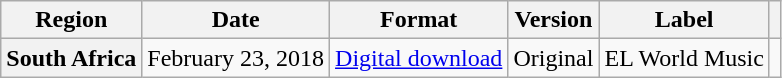<table class="wikitable">
<tr>
<th scope="row">Region</th>
<th scope="row">Date</th>
<th scope="row">Format</th>
<th scope="row">Version</th>
<th scope="row">Label</th>
<th scope="row"></th>
</tr>
<tr>
<th scope="row">South Africa</th>
<td>February 23, 2018</td>
<td><a href='#'>Digital download</a></td>
<td>Original</td>
<td>EL World Music</td>
<td></td>
</tr>
</table>
